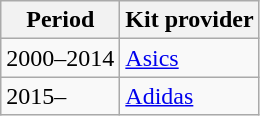<table class="wikitable" style="text-align: left">
<tr>
<th>Period</th>
<th>Kit provider</th>
</tr>
<tr>
<td>2000–2014</td>
<td><a href='#'>Asics</a></td>
</tr>
<tr>
<td>2015–</td>
<td><a href='#'>Adidas</a></td>
</tr>
</table>
